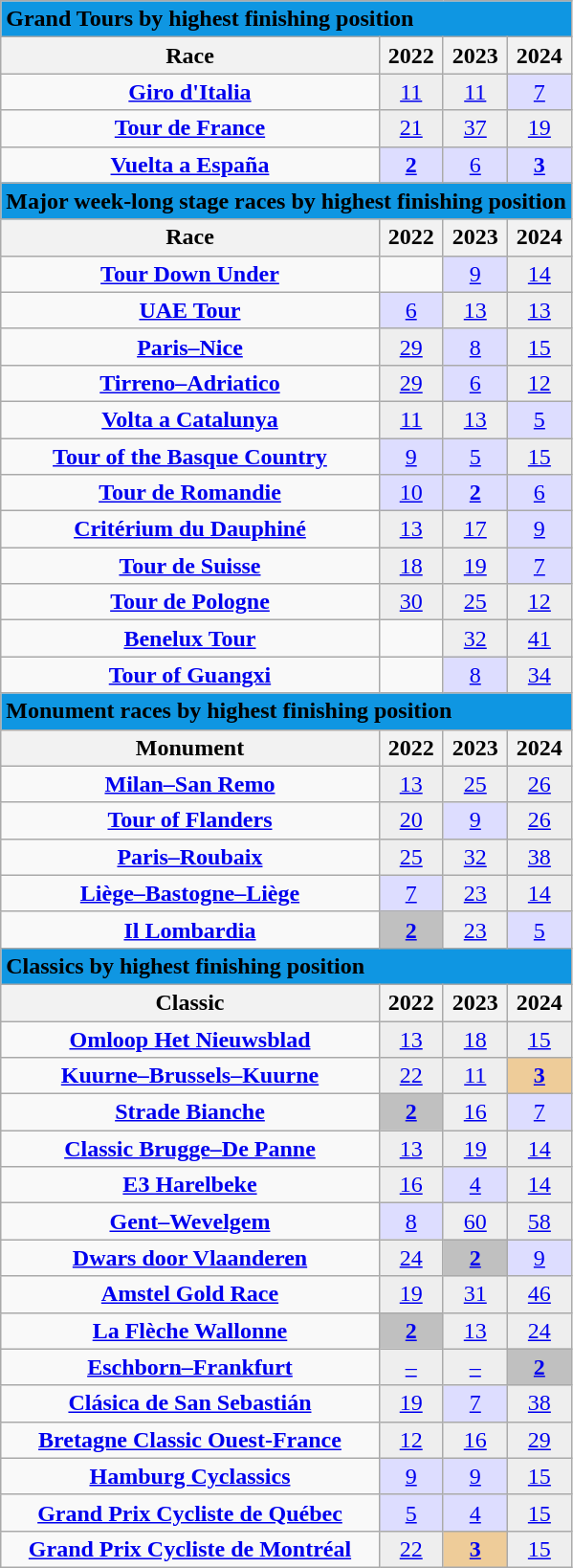<table class="wikitable">
<tr style="background:#eee;">
<td style="background:#0f96e2;" colspan=25><strong>Grand Tours by highest finishing position</strong></td>
</tr>
<tr>
<th>Race</th>
<th>2022</th>
<th>2023</th>
<th>2024</th>
</tr>
<tr align="center">
<td> <strong><a href='#'>Giro d'Italia</a></strong></td>
<td style="background:#eee;"><a href='#'>11</a></td>
<td style="background:#eee;"><a href='#'>11</a></td>
<td style="background:#ddf;"><a href='#'>7</a></td>
</tr>
<tr align="center">
<td> <strong><a href='#'>Tour de France</a></strong></td>
<td style="background:#eee;"><a href='#'>21</a></td>
<td style="background:#eee;"><a href='#'>37</a></td>
<td style="background:#eee;"><a href='#'>19</a></td>
</tr>
<tr align="center">
<td> <strong><a href='#'>Vuelta a España</a></strong></td>
<td style="background:#ddf;"><a href='#'><strong>2</strong></a></td>
<td style="background:#ddf;"><a href='#'>6</a></td>
<td style="background:#ddf;"><a href='#'><strong>3</strong></a></td>
</tr>
<tr>
<td style="background:#0f96e2;" colspan=25><strong>Major week-long stage races by highest finishing position</strong></td>
</tr>
<tr>
<th>Race</th>
<th>2022</th>
<th>2023</th>
<th>2024</th>
</tr>
<tr align="center">
<td> <strong><a href='#'>Tour Down Under</a></strong></td>
<td></td>
<td style="background:#ddf;"><a href='#'>9</a></td>
<td style="background:#eee;"><a href='#'>14</a></td>
</tr>
<tr align="center">
<td> <strong><a href='#'>UAE Tour</a></strong></td>
<td style="background:#ddf;"><a href='#'>6</a></td>
<td style="background:#eee;"><a href='#'>13</a></td>
<td style="background:#eee;"><a href='#'>13</a></td>
</tr>
<tr align="center">
<td> <strong><a href='#'>Paris–Nice</a></strong></td>
<td style="background:#eee;"><a href='#'>29</a></td>
<td style="background:#ddf;"><a href='#'>8</a></td>
<td style="background:#eee;"><a href='#'>15</a></td>
</tr>
<tr align="center">
<td> <strong><a href='#'>Tirreno–Adriatico</a></strong></td>
<td style="background:#eee;"><a href='#'>29</a></td>
<td style="background:#ddf;"><a href='#'>6</a></td>
<td style="background:#eee;"><a href='#'>12</a></td>
</tr>
<tr align="center">
<td> <strong><a href='#'>Volta a Catalunya</a></strong></td>
<td style="background:#eee;"><a href='#'>11</a></td>
<td style="background:#eee;"><a href='#'>13</a></td>
<td style="background:#ddf;"><a href='#'>5</a></td>
</tr>
<tr align="center">
<td> <strong><a href='#'>Tour of the Basque Country</a></strong></td>
<td style="background:#ddf;"><a href='#'>9</a></td>
<td style="background:#ddf;"><a href='#'>5</a></td>
<td style="background:#eee;"><a href='#'>15</a></td>
</tr>
<tr align="center">
<td> <strong><a href='#'>Tour de Romandie</a></strong></td>
<td style="background:#ddf;"><a href='#'>10</a></td>
<td style="background:#ddf;"><a href='#'><strong>2</strong></a></td>
<td style="background:#ddf;"><a href='#'>6</a></td>
</tr>
<tr align="center">
<td> <strong><a href='#'>Critérium du Dauphiné</a></strong></td>
<td style="background:#eee;"><a href='#'>13</a></td>
<td style="background:#eee;"><a href='#'>17</a></td>
<td style="background:#ddf;"><a href='#'>9</a></td>
</tr>
<tr align="center">
<td> <strong><a href='#'>Tour de Suisse</a></strong></td>
<td style="background:#eee;"><a href='#'>18</a></td>
<td style="background:#eee;"><a href='#'>19</a></td>
<td style="background:#ddf;"><a href='#'>7</a></td>
</tr>
<tr align="center">
<td> <strong><a href='#'>Tour de Pologne</a></strong></td>
<td style="background:#eee;"><a href='#'>30</a></td>
<td style="background:#eee;"><a href='#'>25</a></td>
<td style="background:#eee;"><a href='#'>12</a></td>
</tr>
<tr align="center">
<td> <strong><a href='#'>Benelux Tour</a></strong></td>
<td></td>
<td style="background:#eee;"><a href='#'>32</a></td>
<td style="background:#eee;"><a href='#'>41</a></td>
</tr>
<tr align="center">
<td> <strong><a href='#'>Tour of Guangxi</a></strong></td>
<td></td>
<td style="background:#ddf;"><a href='#'>8</a></td>
<td style="background:#eee;"><a href='#'>34</a></td>
</tr>
<tr>
<td style="background:#0f96e2;" colspan=25><strong>Monument races by highest finishing position</strong></td>
</tr>
<tr>
<th>Monument</th>
<th>2022</th>
<th>2023</th>
<th>2024</th>
</tr>
<tr align="center">
<td><strong><a href='#'>Milan–San Remo</a></strong></td>
<td style="background:#eee;"><a href='#'>13</a></td>
<td style="background:#eee;"><a href='#'>25</a></td>
<td style="background:#eee;"><a href='#'>26</a></td>
</tr>
<tr align="center">
<td><strong><a href='#'>Tour of Flanders</a></strong></td>
<td style="background:#eee;"><a href='#'>20</a></td>
<td style="background:#ddf;"><a href='#'>9</a></td>
<td style="background:#eee;"><a href='#'>26</a></td>
</tr>
<tr align="center">
<td><strong><a href='#'>Paris–Roubaix</a></strong></td>
<td style="background:#eee;"><a href='#'>25</a></td>
<td style="background:#eee;"><a href='#'>32</a></td>
<td style="background:#eee;"><a href='#'>38</a></td>
</tr>
<tr align="center">
<td><strong><a href='#'>Liège–Bastogne–Liège</a></strong></td>
<td style="background:#ddf;"><a href='#'>7</a></td>
<td style="background:#eee;"><a href='#'>23</a></td>
<td style="background:#eee;"><a href='#'>14</a></td>
</tr>
<tr align="center">
<td><strong><a href='#'>Il Lombardia</a></strong></td>
<td style="background:silver;"><a href='#'><strong>2</strong></a></td>
<td style="background:#eee;"><a href='#'>23</a></td>
<td style="background:#ddf;"><a href='#'>5</a></td>
</tr>
<tr>
<td style="background:#0f96e2;" colspan=25><strong>Classics by highest finishing position</strong></td>
</tr>
<tr>
<th>Classic</th>
<th>2022</th>
<th>2023</th>
<th>2024</th>
</tr>
<tr align="center">
<td><strong><a href='#'>Omloop Het Nieuwsblad</a></strong></td>
<td style="background:#eee;"><a href='#'>13</a></td>
<td style="background:#eee;"><a href='#'>18</a></td>
<td style="background:#eee;"><a href='#'>15</a></td>
</tr>
<tr align="center">
<td><strong><a href='#'>Kuurne–Brussels–Kuurne</a></strong></td>
<td style="background:#eee;"><a href='#'>22</a></td>
<td style="background:#eee;"><a href='#'>11</a></td>
<td style="background:#ec9;"><a href='#'><strong>3</strong></a></td>
</tr>
<tr align="center">
<td><strong><a href='#'>Strade Bianche</a></strong></td>
<td style="background:silver;"><a href='#'><strong>2</strong></a></td>
<td style="background:#eee;"><a href='#'>16</a></td>
<td style="background:#ddf;"><a href='#'>7</a></td>
</tr>
<tr align="center">
<td><strong><a href='#'>Classic Brugge–De Panne</a></strong></td>
<td style="background:#eee;"><a href='#'>13</a></td>
<td style="background:#eee;"><a href='#'>19</a></td>
<td style="background:#eee;"><a href='#'>14</a></td>
</tr>
<tr align="center">
<td><strong><a href='#'>E3 Harelbeke</a></strong></td>
<td style="background:#eee;"><a href='#'>16</a></td>
<td style="background:#ddf;"><a href='#'>4</a></td>
<td style="background:#eee;"><a href='#'>14</a></td>
</tr>
<tr align="center">
<td><strong><a href='#'>Gent–Wevelgem</a></strong></td>
<td style="background:#ddf;"><a href='#'>8</a></td>
<td style="background:#eee;"><a href='#'>60</a></td>
<td style="background:#eee;"><a href='#'>58</a></td>
</tr>
<tr align="center">
<td><strong><a href='#'>Dwars door Vlaanderen</a></strong></td>
<td style="background:#eee;"><a href='#'>24</a></td>
<td style="background:silver;"><a href='#'><strong>2</strong></a></td>
<td style="background:#ddf;"><a href='#'>9</a></td>
</tr>
<tr align="center">
<td><strong><a href='#'>Amstel Gold Race</a></strong></td>
<td style="background:#eee;"><a href='#'>19</a></td>
<td style="background:#eee;"><a href='#'>31</a></td>
<td style="background:#eee;"><a href='#'>46</a></td>
</tr>
<tr align="center">
<td><strong><a href='#'>La Flèche Wallonne</a></strong></td>
<td style="background:silver;"><a href='#'><strong>2</strong></a></td>
<td style="background:#eee;"><a href='#'>13</a></td>
<td style="background:#eee;"><a href='#'>24</a></td>
</tr>
<tr align="center">
<td><strong><a href='#'>Eschborn–Frankfurt</a></strong></td>
<td style="background:#eee;"><a href='#'>–</a></td>
<td style="background:#eee;"><a href='#'>–</a></td>
<td style="background:silver;"><a href='#'><strong>2</strong></a></td>
</tr>
<tr align="center">
<td><strong><a href='#'>Clásica de San Sebastián</a></strong></td>
<td style="background:#eee;"><a href='#'>19</a></td>
<td style="background:#ddf;"><a href='#'>7</a></td>
<td style="background:#eee;"><a href='#'>38</a></td>
</tr>
<tr align="center">
<td><strong><a href='#'>Bretagne Classic Ouest-France</a></strong></td>
<td style="background:#eee;"><a href='#'>12</a></td>
<td style="background:#eee;"><a href='#'>16</a></td>
<td style="background:#eee;"><a href='#'>29</a></td>
</tr>
<tr align="center">
<td><strong><a href='#'>Hamburg Cyclassics</a></strong></td>
<td style="background:#ddf;"><a href='#'>9</a></td>
<td style="background:#ddf;"><a href='#'>9</a></td>
<td style="background:#eee;"><a href='#'>15</a></td>
</tr>
<tr align="center">
<td><strong><a href='#'>Grand Prix Cycliste de Québec</a></strong></td>
<td style="background:#ddf;"><a href='#'>5</a></td>
<td style="background:#ddf;"><a href='#'>4</a></td>
<td style="background:#eee;"><a href='#'>15</a></td>
</tr>
<tr align="center">
<td><strong><a href='#'>Grand Prix Cycliste de Montréal</a></strong></td>
<td style="background:#eee;"><a href='#'>22</a></td>
<td style="background:#ec9;"><a href='#'><strong>3</strong></a></td>
<td style="background:#eee;"><a href='#'>15</a></td>
</tr>
</table>
